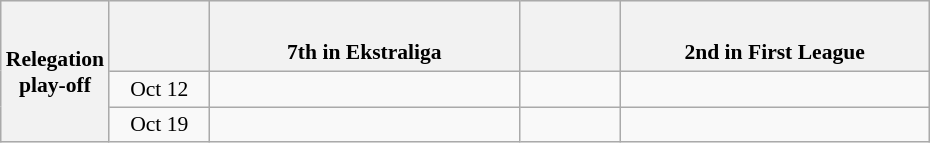<table align="center" cellspacing="0" cellpadding="3" style="background-color: #f9f9f9; font-size: 90%; text-align: center" class="wikitable">
<tr style="background:#F0F0F0;">
<th width=60px rowspan=3>Relegation <br>play-off</th>
<th width=60px></th>
<th width=200px><big> <br><small>7th in Ekstraliga</small></big></th>
<th width=60px><big></big></th>
<th width=200px><big> <br><small>2nd in First League</small></big></th>
</tr>
<tr>
<td>Oct 12</td>
<td></td>
<td></td>
<td></td>
</tr>
<tr>
<td>Oct 19</td>
<td></td>
<td></td>
<td></td>
</tr>
</table>
